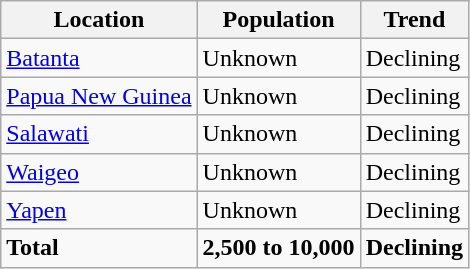<table class="wikitable">
<tr>
<th>Location</th>
<th>Population</th>
<th>Trend</th>
</tr>
<tr>
<td><a href='#'>Batanta</a></td>
<td>Unknown</td>
<td>Declining</td>
</tr>
<tr>
<td><a href='#'>Papua New Guinea</a></td>
<td>Unknown</td>
<td>Declining</td>
</tr>
<tr>
<td><a href='#'>Salawati</a></td>
<td>Unknown</td>
<td>Declining</td>
</tr>
<tr>
<td><a href='#'>Waigeo</a></td>
<td>Unknown</td>
<td>Declining</td>
</tr>
<tr>
<td><a href='#'>Yapen</a></td>
<td>Unknown</td>
<td>Declining</td>
</tr>
<tr>
<td><strong>Total</strong></td>
<td><strong>2,500 to 10,000</strong></td>
<td><strong>Declining</strong></td>
</tr>
</table>
